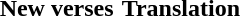<table>
<tr>
<th width="50%">New verses</th>
<th width="50%">Translation</th>
</tr>
<tr>
<td valign="top"><br></td>
<td valign="top"><br></td>
</tr>
</table>
